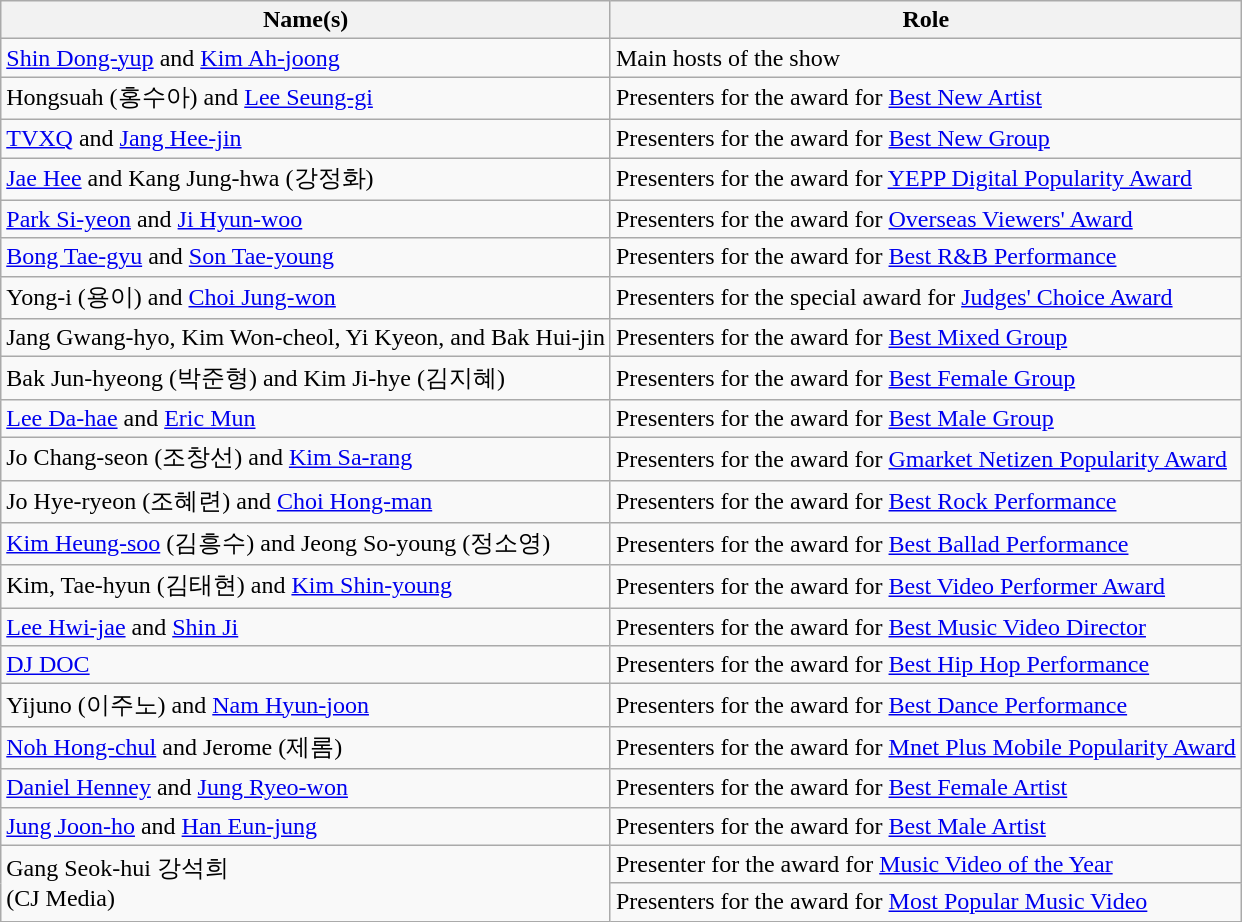<table class="wikitable sortable">
<tr>
<th>Name(s)</th>
<th>Role</th>
</tr>
<tr>
<td><a href='#'>Shin Dong-yup</a> and <a href='#'>Kim Ah-joong</a></td>
<td>Main hosts of the show</td>
</tr>
<tr>
<td>Hongsuah (홍수아) and <a href='#'>Lee Seung-gi</a></td>
<td>Presenters for the award for <a href='#'>Best New Artist</a></td>
</tr>
<tr>
<td><a href='#'>TVXQ</a> and <a href='#'>Jang Hee-jin</a></td>
<td>Presenters for the award for <a href='#'>Best New Group</a></td>
</tr>
<tr>
<td><a href='#'>Jae Hee</a> and Kang Jung-hwa (강정화)</td>
<td>Presenters for the award for <a href='#'>YEPP Digital Popularity Award</a></td>
</tr>
<tr>
<td><a href='#'>Park Si-yeon</a> and <a href='#'>Ji Hyun-woo</a></td>
<td>Presenters for the award for <a href='#'>Overseas Viewers' Award</a></td>
</tr>
<tr>
<td><a href='#'>Bong Tae-gyu</a> and <a href='#'>Son Tae-young</a></td>
<td>Presenters for the award for <a href='#'>Best R&B Performance</a></td>
</tr>
<tr>
<td>Yong-i (용이) and <a href='#'>Choi Jung-won</a></td>
<td>Presenters for the special award for <a href='#'>Judges' Choice Award</a></td>
</tr>
<tr>
<td>Jang Gwang-hyo, Kim Won-cheol, Yi Kyeon, and Bak Hui-jin</td>
<td>Presenters for the award for <a href='#'>Best Mixed Group</a></td>
</tr>
<tr>
<td>Bak Jun-hyeong (박준형) and Kim Ji-hye (김지혜)</td>
<td>Presenters for the award for <a href='#'>Best Female Group</a></td>
</tr>
<tr>
<td><a href='#'>Lee Da-hae</a> and <a href='#'>Eric Mun</a></td>
<td>Presenters for the award for <a href='#'>Best Male Group</a></td>
</tr>
<tr>
<td>Jo Chang-seon (조창선) and <a href='#'>Kim Sa-rang</a></td>
<td>Presenters for the award for <a href='#'>Gmarket Netizen Popularity Award</a></td>
</tr>
<tr>
<td>Jo Hye-ryeon (조혜련) and <a href='#'>Choi Hong-man</a></td>
<td>Presenters for the award for <a href='#'>Best Rock Performance</a></td>
</tr>
<tr>
<td><a href='#'>Kim Heung-soo</a> (김흥수) and Jeong So-young (정소영)</td>
<td>Presenters for the award for <a href='#'>Best Ballad Performance</a></td>
</tr>
<tr>
<td>Kim, Tae-hyun (김태현) and <a href='#'>Kim Shin-young</a></td>
<td>Presenters for the award for <a href='#'>Best Video Performer Award</a></td>
</tr>
<tr>
<td><a href='#'>Lee Hwi-jae</a> and <a href='#'>Shin Ji</a></td>
<td>Presenters for the award for <a href='#'>Best Music Video Director</a></td>
</tr>
<tr>
<td><a href='#'>DJ DOC</a></td>
<td>Presenters for the award for <a href='#'>Best Hip Hop Performance</a></td>
</tr>
<tr>
<td>Yijuno (이주노) and <a href='#'>Nam Hyun-joon</a></td>
<td>Presenters for the award for <a href='#'>Best Dance Performance</a></td>
</tr>
<tr>
<td><a href='#'>Noh Hong-chul</a> and Jerome (제롬)</td>
<td>Presenters for the award for <a href='#'>Mnet Plus Mobile Popularity Award</a></td>
</tr>
<tr>
<td><a href='#'>Daniel Henney</a> and <a href='#'>Jung Ryeo-won</a></td>
<td>Presenters for the award for <a href='#'>Best Female Artist</a></td>
</tr>
<tr>
<td><a href='#'>Jung Joon-ho</a> and <a href='#'>Han Eun-jung</a></td>
<td>Presenters for the award for <a href='#'>Best Male Artist</a></td>
</tr>
<tr>
<td rowspan=2>Gang Seok-hui 강석희 <br>(CJ Media)</td>
<td>Presenter for the award for <a href='#'>Music Video of the Year</a></td>
</tr>
<tr>
<td>Presenters for the award for <a href='#'>Most Popular Music Video</a></td>
</tr>
</table>
